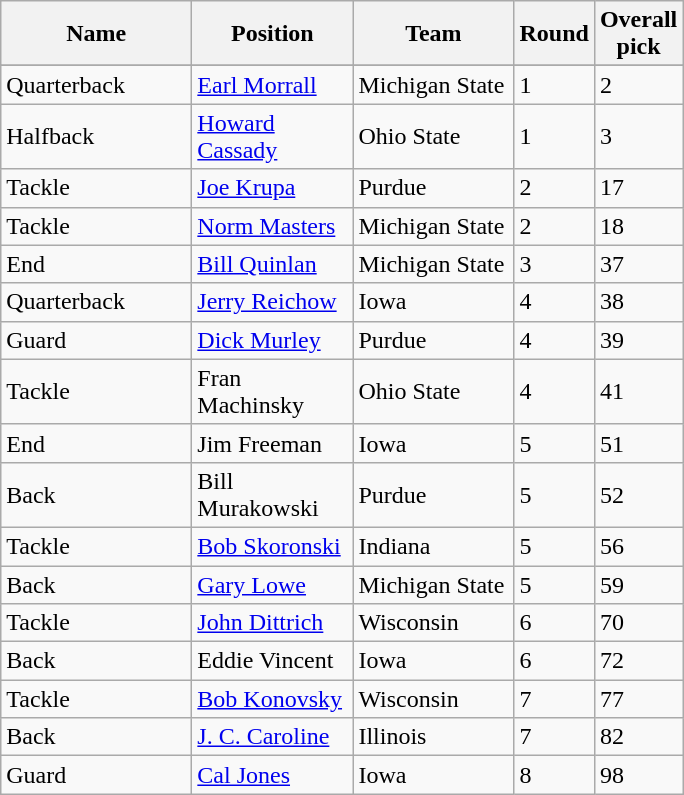<table class="sortable wikitable">
<tr>
<th width="120">Name</th>
<th width="100">Position</th>
<th width="100">Team</th>
<th width="25">Round</th>
<th width="25">Overall pick</th>
</tr>
<tr align="left" bgcolor="">
</tr>
<tr>
<td>Quarterback</td>
<td><a href='#'>Earl Morrall</a></td>
<td>Michigan State</td>
<td>1</td>
<td>2</td>
</tr>
<tr>
<td>Halfback</td>
<td><a href='#'>Howard Cassady</a></td>
<td>Ohio State</td>
<td>1</td>
<td>3</td>
</tr>
<tr>
<td>Tackle</td>
<td><a href='#'>Joe Krupa</a></td>
<td>Purdue</td>
<td>2</td>
<td>17</td>
</tr>
<tr>
<td>Tackle</td>
<td><a href='#'>Norm Masters</a></td>
<td>Michigan State</td>
<td>2</td>
<td>18</td>
</tr>
<tr>
<td>End</td>
<td><a href='#'>Bill Quinlan</a></td>
<td>Michigan State</td>
<td>3</td>
<td>37</td>
</tr>
<tr>
<td>Quarterback</td>
<td><a href='#'>Jerry Reichow</a></td>
<td>Iowa</td>
<td>4</td>
<td>38</td>
</tr>
<tr>
<td>Guard</td>
<td><a href='#'>Dick Murley</a></td>
<td>Purdue</td>
<td>4</td>
<td>39</td>
</tr>
<tr>
<td>Tackle</td>
<td>Fran Machinsky</td>
<td>Ohio State</td>
<td>4</td>
<td>41</td>
</tr>
<tr>
<td>End</td>
<td>Jim Freeman</td>
<td>Iowa</td>
<td>5</td>
<td>51</td>
</tr>
<tr>
<td>Back</td>
<td>Bill Murakowski</td>
<td>Purdue</td>
<td>5</td>
<td>52</td>
</tr>
<tr>
<td>Tackle</td>
<td><a href='#'>Bob Skoronski</a></td>
<td>Indiana</td>
<td>5</td>
<td>56</td>
</tr>
<tr>
<td>Back</td>
<td><a href='#'>Gary Lowe</a></td>
<td>Michigan State</td>
<td>5</td>
<td>59</td>
</tr>
<tr>
<td>Tackle</td>
<td><a href='#'>John Dittrich</a></td>
<td>Wisconsin</td>
<td>6</td>
<td>70</td>
</tr>
<tr>
<td>Back</td>
<td>Eddie Vincent</td>
<td>Iowa</td>
<td>6</td>
<td>72</td>
</tr>
<tr>
<td>Tackle</td>
<td><a href='#'>Bob Konovsky</a></td>
<td>Wisconsin</td>
<td>7</td>
<td>77</td>
</tr>
<tr>
<td>Back</td>
<td><a href='#'>J. C. Caroline</a></td>
<td>Illinois</td>
<td>7</td>
<td>82</td>
</tr>
<tr>
<td>Guard</td>
<td><a href='#'>Cal Jones</a></td>
<td>Iowa</td>
<td>8</td>
<td>98</td>
</tr>
</table>
